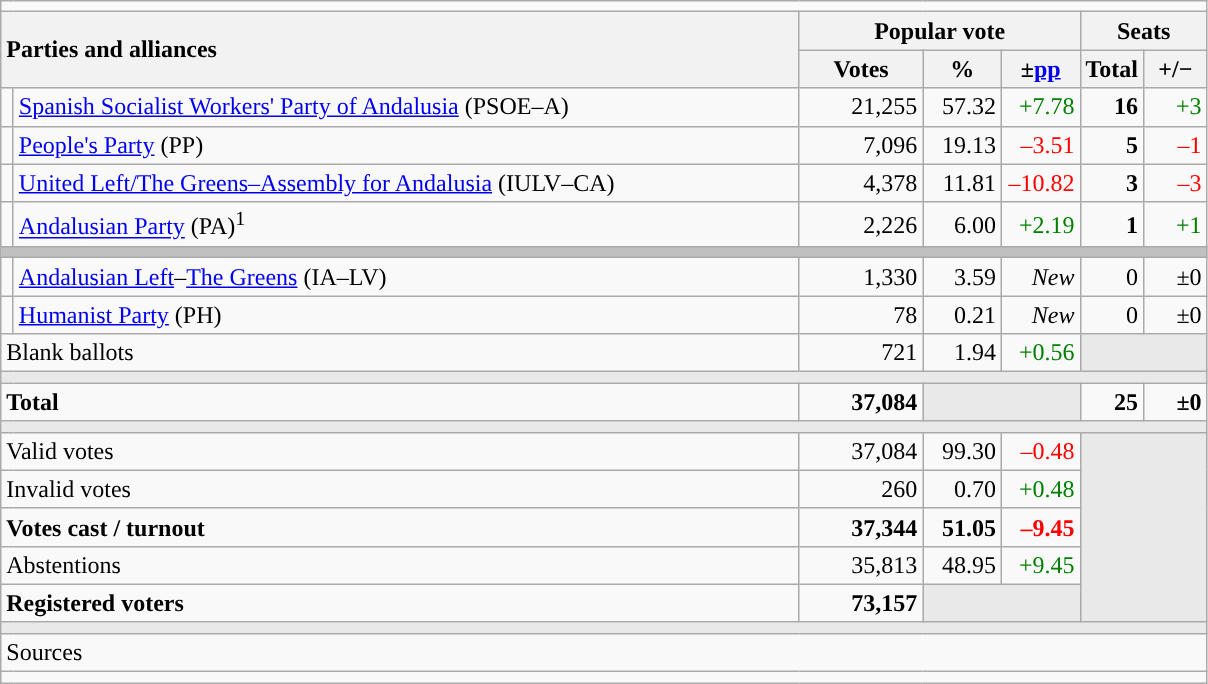<table class="wikitable" style="text-align:right;">
<tr>
<td colspan="7"></td>
</tr>
<tr>
<th style="text-align:left;" rowspan="2" colspan="2" width="525">Parties and alliances</th>
<th colspan="3">Popular vote</th>
<th colspan="2">Seats</th>
</tr>
<tr>
<th width="75">Votes</th>
<th width="45">%</th>
<th width="45">±<a href='#'>pp</a></th>
<th width="35">Total</th>
<th width="35">+/−</th>
</tr>
<tr>
<td width="1" style="color:inherit;background:"></td>
<td align="left"><a href='#'>Spanish Socialist Workers' Party of Andalusia</a> (PSOE–A)</td>
<td>21,255</td>
<td>57.32</td>
<td style="color:green;">+7.78</td>
<td><strong>16</strong></td>
<td style="color:green;">+3</td>
</tr>
<tr>
<td style="color:inherit;background:"></td>
<td align="left"><a href='#'>People's Party</a> (PP)</td>
<td>7,096</td>
<td>19.13</td>
<td style="color:red;">–3.51</td>
<td><strong>5</strong></td>
<td style="color:red;">–1</td>
</tr>
<tr>
<td style="color:inherit;background:"></td>
<td align="left"><a href='#'>United Left/The Greens–Assembly for Andalusia</a> (IULV–CA)</td>
<td>4,378</td>
<td>11.81</td>
<td style="color:red;">–10.82</td>
<td><strong>3</strong></td>
<td style="color:red;">–3</td>
</tr>
<tr>
<td style="color:inherit;background:"></td>
<td align="left"><a href='#'>Andalusian Party</a> (PA)<sup>1</sup></td>
<td>2,226</td>
<td>6.00</td>
<td style="color:green;">+2.19</td>
<td><strong>1</strong></td>
<td style="color:green;">+1</td>
</tr>
<tr>
<td colspan="7" bgcolor="#C0C0C0"></td>
</tr>
<tr>
<td style="color:inherit;background:"></td>
<td align="left"><a href='#'>Andalusian Left</a>–<a href='#'>The Greens</a> (IA–LV)</td>
<td>1,330</td>
<td>3.59</td>
<td><em>New</em></td>
<td>0</td>
<td>±0</td>
</tr>
<tr>
<td style="color:inherit;background:"></td>
<td align="left"><a href='#'>Humanist Party</a> (PH)</td>
<td>78</td>
<td>0.21</td>
<td><em>New</em></td>
<td>0</td>
<td>±0</td>
</tr>
<tr>
<td align="left" colspan="2">Blank ballots</td>
<td>721</td>
<td>1.94</td>
<td style="color:green;">+0.56</td>
<td bgcolor="#E9E9E9" colspan="2"></td>
</tr>
<tr>
<td colspan="7" bgcolor="#E9E9E9"></td>
</tr>
<tr style="font-weight:bold;">
<td align="left" colspan="2">Total</td>
<td>37,084</td>
<td bgcolor="#E9E9E9" colspan="2"></td>
<td>25</td>
<td>±0</td>
</tr>
<tr>
<td colspan="7" bgcolor="#E9E9E9"></td>
</tr>
<tr>
<td align="left" colspan="2">Valid votes</td>
<td>37,084</td>
<td>99.30</td>
<td style="color:red;">–0.48</td>
<td bgcolor="#E9E9E9" colspan="2" rowspan="5"></td>
</tr>
<tr>
<td align="left" colspan="2">Invalid votes</td>
<td>260</td>
<td>0.70</td>
<td style="color:green;">+0.48</td>
</tr>
<tr style="font-weight:bold;">
<td align="left" colspan="2">Votes cast / turnout</td>
<td>37,344</td>
<td>51.05</td>
<td style="color:red;">–9.45</td>
</tr>
<tr>
<td align="left" colspan="2">Abstentions</td>
<td>35,813</td>
<td>48.95</td>
<td style="color:green;">+9.45</td>
</tr>
<tr style="font-weight:bold;">
<td align="left" colspan="2">Registered voters</td>
<td>73,157</td>
<td bgcolor="#E9E9E9" colspan="2"></td>
</tr>
<tr>
<td colspan="7" bgcolor="#E9E9E9"></td>
</tr>
<tr>
<td align="left" colspan="7">Sources</td>
</tr>
<tr>
<td colspan="7" style="text-align:left; max-width:790px;"></td>
</tr>
</table>
